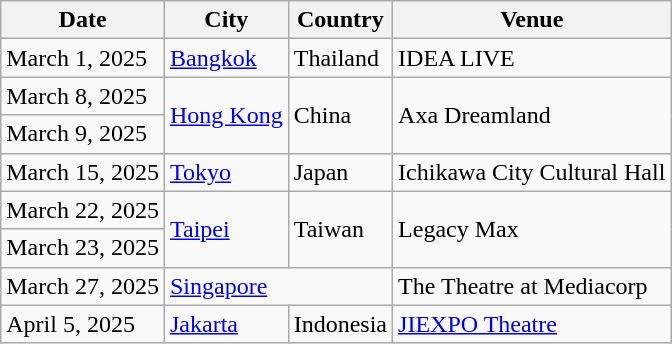<table class="wikitable">
<tr>
<th>Date</th>
<th>City</th>
<th>Country</th>
<th>Venue</th>
</tr>
<tr>
<td>March 1, 2025</td>
<td><a href='#'>Bangkok</a></td>
<td>Thailand</td>
<td>IDEA LIVE</td>
</tr>
<tr>
<td>March 8, 2025</td>
<td rowspan="2"><a href='#'>Hong Kong</a></td>
<td rowspan="2">China</td>
<td rowspan="2">Axa Dreamland</td>
</tr>
<tr>
<td>March 9, 2025</td>
</tr>
<tr>
<td>March 15, 2025</td>
<td><a href='#'>Tokyo</a></td>
<td>Japan</td>
<td>Ichikawa City Cultural Hall</td>
</tr>
<tr>
<td>March 22, 2025</td>
<td rowspan="2"><a href='#'>Taipei</a></td>
<td rowspan="2">Taiwan</td>
<td rowspan="2">Legacy Max</td>
</tr>
<tr>
<td>March 23, 2025</td>
</tr>
<tr>
<td>March 27, 2025</td>
<td colspan="2"><a href='#'>Singapore</a></td>
<td>The Theatre at Mediacorp</td>
</tr>
<tr>
<td>April 5, 2025</td>
<td><a href='#'>Jakarta</a></td>
<td>Indonesia</td>
<td><a href='#'>JIEXPO Theatre</a></td>
</tr>
</table>
